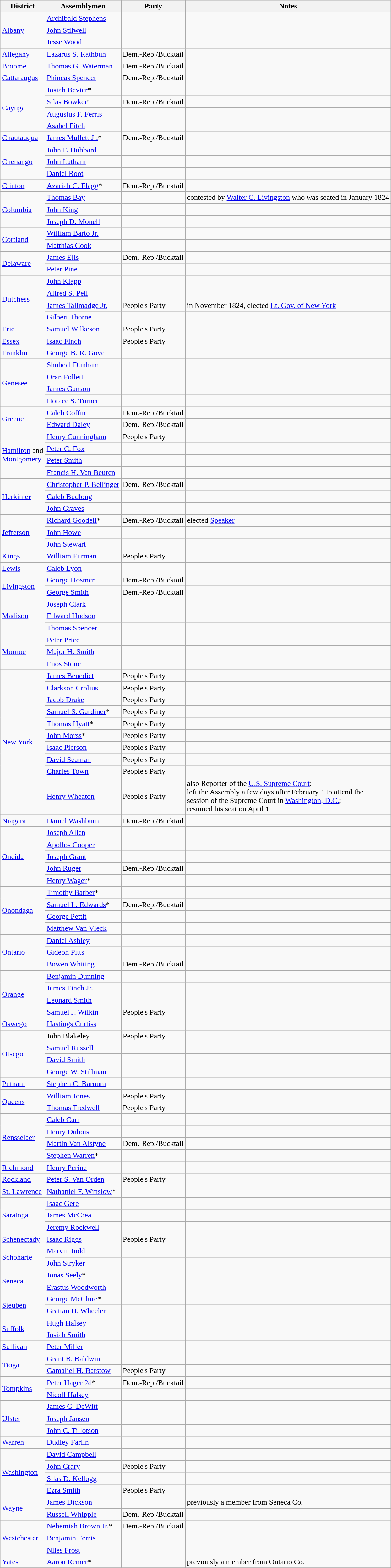<table class=wikitable>
<tr>
<th>District</th>
<th>Assemblymen</th>
<th>Party</th>
<th>Notes</th>
</tr>
<tr>
<td rowspan="3"><a href='#'>Albany</a></td>
<td><a href='#'>Archibald Stephens</a></td>
<td></td>
<td></td>
</tr>
<tr>
<td><a href='#'>John Stilwell</a></td>
<td></td>
<td></td>
</tr>
<tr>
<td><a href='#'>Jesse Wood</a></td>
<td></td>
<td></td>
</tr>
<tr>
<td><a href='#'>Allegany</a></td>
<td><a href='#'>Lazarus S. Rathbun</a></td>
<td>Dem.-Rep./Bucktail</td>
<td></td>
</tr>
<tr>
<td><a href='#'>Broome</a></td>
<td><a href='#'>Thomas G. Waterman</a></td>
<td>Dem.-Rep./Bucktail</td>
<td></td>
</tr>
<tr>
<td><a href='#'>Cattaraugus</a></td>
<td><a href='#'>Phineas Spencer</a></td>
<td>Dem.-Rep./Bucktail</td>
<td></td>
</tr>
<tr>
<td rowspan="4"><a href='#'>Cayuga</a></td>
<td><a href='#'>Josiah Bevier</a>*</td>
<td></td>
<td></td>
</tr>
<tr>
<td><a href='#'>Silas Bowker</a>*</td>
<td>Dem.-Rep./Bucktail</td>
<td></td>
</tr>
<tr>
<td><a href='#'>Augustus F. Ferris</a></td>
<td></td>
<td></td>
</tr>
<tr>
<td><a href='#'>Asahel Fitch</a></td>
<td></td>
<td></td>
</tr>
<tr>
<td><a href='#'>Chautauqua</a></td>
<td><a href='#'>James Mullett Jr.</a>*</td>
<td>Dem.-Rep./Bucktail</td>
<td></td>
</tr>
<tr>
<td rowspan="3"><a href='#'>Chenango</a></td>
<td><a href='#'>John F. Hubbard</a></td>
<td></td>
<td></td>
</tr>
<tr>
<td><a href='#'>John Latham</a></td>
<td></td>
<td></td>
</tr>
<tr>
<td><a href='#'>Daniel Root</a></td>
<td></td>
<td></td>
</tr>
<tr>
<td><a href='#'>Clinton</a></td>
<td><a href='#'>Azariah C. Flagg</a>*</td>
<td>Dem.-Rep./Bucktail</td>
<td></td>
</tr>
<tr>
<td rowspan="3"><a href='#'>Columbia</a></td>
<td><a href='#'>Thomas Bay</a></td>
<td></td>
<td>contested by <a href='#'>Walter C. Livingston</a> who was seated in January 1824</td>
</tr>
<tr>
<td><a href='#'>John King</a></td>
<td></td>
<td></td>
</tr>
<tr>
<td><a href='#'>Joseph D. Monell</a></td>
<td></td>
<td></td>
</tr>
<tr>
<td rowspan="2"><a href='#'>Cortland</a></td>
<td><a href='#'>William Barto Jr.</a></td>
<td></td>
<td></td>
</tr>
<tr>
<td><a href='#'>Matthias Cook</a></td>
<td></td>
<td></td>
</tr>
<tr>
<td rowspan="2"><a href='#'>Delaware</a></td>
<td><a href='#'>James Ells</a></td>
<td>Dem.-Rep./Bucktail</td>
<td></td>
</tr>
<tr>
<td><a href='#'>Peter Pine</a></td>
<td></td>
<td></td>
</tr>
<tr>
<td rowspan="4"><a href='#'>Dutchess</a></td>
<td><a href='#'>John Klapp</a></td>
<td></td>
<td></td>
</tr>
<tr>
<td><a href='#'>Alfred S. Pell</a></td>
<td></td>
<td></td>
</tr>
<tr>
<td><a href='#'>James Tallmadge Jr.</a></td>
<td>People's Party</td>
<td>in November 1824, elected <a href='#'>Lt. Gov. of New York</a></td>
</tr>
<tr>
<td><a href='#'>Gilbert Thorne</a></td>
<td></td>
<td></td>
</tr>
<tr>
<td><a href='#'>Erie</a></td>
<td><a href='#'>Samuel Wilkeson</a></td>
<td>People's Party</td>
<td></td>
</tr>
<tr>
<td><a href='#'>Essex</a></td>
<td><a href='#'>Isaac Finch</a></td>
<td>People's Party</td>
<td></td>
</tr>
<tr>
<td><a href='#'>Franklin</a></td>
<td><a href='#'>George B. R. Gove</a></td>
<td></td>
<td></td>
</tr>
<tr>
<td rowspan="4"><a href='#'>Genesee</a></td>
<td><a href='#'>Shubeal Dunham</a></td>
<td></td>
<td></td>
</tr>
<tr>
<td><a href='#'>Oran Follett</a></td>
<td></td>
<td></td>
</tr>
<tr>
<td><a href='#'>James Ganson</a></td>
<td></td>
<td></td>
</tr>
<tr>
<td><a href='#'>Horace S. Turner</a></td>
<td></td>
<td></td>
</tr>
<tr>
<td rowspan="2"><a href='#'>Greene</a></td>
<td><a href='#'>Caleb Coffin</a></td>
<td>Dem.-Rep./Bucktail</td>
<td></td>
</tr>
<tr>
<td><a href='#'>Edward Daley</a></td>
<td>Dem.-Rep./Bucktail</td>
<td></td>
</tr>
<tr>
<td rowspan="4"><a href='#'>Hamilton</a> and <br><a href='#'>Montgomery</a></td>
<td><a href='#'>Henry Cunningham</a></td>
<td>People's Party</td>
<td></td>
</tr>
<tr>
<td><a href='#'>Peter C. Fox</a></td>
<td></td>
<td></td>
</tr>
<tr>
<td><a href='#'>Peter Smith</a></td>
<td></td>
<td></td>
</tr>
<tr>
<td><a href='#'>Francis H. Van Beuren</a></td>
<td></td>
<td></td>
</tr>
<tr>
<td rowspan="3"><a href='#'>Herkimer</a></td>
<td><a href='#'>Christopher P. Bellinger</a></td>
<td>Dem.-Rep./Bucktail</td>
<td></td>
</tr>
<tr>
<td><a href='#'>Caleb Budlong</a></td>
<td></td>
<td></td>
</tr>
<tr>
<td><a href='#'>John Graves</a></td>
<td></td>
<td></td>
</tr>
<tr>
<td rowspan="3"><a href='#'>Jefferson</a></td>
<td><a href='#'>Richard Goodell</a>*</td>
<td>Dem.-Rep./Bucktail</td>
<td>elected <a href='#'>Speaker</a></td>
</tr>
<tr>
<td><a href='#'>John Howe</a></td>
<td></td>
<td></td>
</tr>
<tr>
<td><a href='#'>John Stewart</a></td>
<td></td>
<td></td>
</tr>
<tr>
<td><a href='#'>Kings</a></td>
<td><a href='#'>William Furman</a></td>
<td>People's Party</td>
<td></td>
</tr>
<tr>
<td><a href='#'>Lewis</a></td>
<td><a href='#'>Caleb Lyon</a></td>
<td></td>
<td></td>
</tr>
<tr>
<td rowspan="2"><a href='#'>Livingston</a></td>
<td><a href='#'>George Hosmer</a></td>
<td>Dem.-Rep./Bucktail</td>
<td></td>
</tr>
<tr>
<td><a href='#'>George Smith</a></td>
<td>Dem.-Rep./Bucktail</td>
<td></td>
</tr>
<tr>
<td rowspan="3"><a href='#'>Madison</a></td>
<td><a href='#'>Joseph Clark</a></td>
<td></td>
<td></td>
</tr>
<tr>
<td><a href='#'>Edward Hudson</a></td>
<td></td>
<td></td>
</tr>
<tr>
<td><a href='#'>Thomas Spencer</a></td>
<td></td>
<td></td>
</tr>
<tr>
<td rowspan="3"><a href='#'>Monroe</a></td>
<td><a href='#'>Peter Price</a></td>
<td></td>
<td></td>
</tr>
<tr>
<td><a href='#'>Major H. Smith</a></td>
<td></td>
<td></td>
</tr>
<tr>
<td><a href='#'>Enos Stone</a></td>
<td></td>
<td></td>
</tr>
<tr>
<td rowspan="10"><a href='#'>New York</a></td>
<td><a href='#'>James Benedict</a></td>
<td>People's Party</td>
<td></td>
</tr>
<tr>
<td><a href='#'>Clarkson Crolius</a></td>
<td>People's Party</td>
<td></td>
</tr>
<tr>
<td><a href='#'>Jacob Drake</a></td>
<td>People's Party</td>
<td></td>
</tr>
<tr>
<td><a href='#'>Samuel S. Gardiner</a>*</td>
<td>People's Party</td>
<td></td>
</tr>
<tr>
<td><a href='#'>Thomas Hyatt</a>*</td>
<td>People's Party</td>
<td></td>
</tr>
<tr>
<td><a href='#'>John Morss</a>*</td>
<td>People's Party</td>
<td></td>
</tr>
<tr>
<td><a href='#'>Isaac Pierson</a></td>
<td>People's Party</td>
<td></td>
</tr>
<tr>
<td><a href='#'>David Seaman</a></td>
<td>People's Party</td>
<td></td>
</tr>
<tr>
<td><a href='#'>Charles Town</a></td>
<td>People's Party</td>
<td></td>
</tr>
<tr>
<td><a href='#'>Henry Wheaton</a></td>
<td>People's Party</td>
<td>also Reporter of the <a href='#'>U.S. Supreme Court</a>; <br>left the Assembly a few days after February 4 to attend the <br>session of the Supreme Court in <a href='#'>Washington, D.C.</a>; <br>resumed his seat on April 1</td>
</tr>
<tr>
<td><a href='#'>Niagara</a></td>
<td><a href='#'>Daniel Washburn</a></td>
<td>Dem.-Rep./Bucktail</td>
<td></td>
</tr>
<tr>
<td rowspan="5"><a href='#'>Oneida</a></td>
<td><a href='#'>Joseph Allen</a></td>
<td></td>
<td></td>
</tr>
<tr>
<td><a href='#'>Apollos Cooper</a></td>
<td></td>
<td></td>
</tr>
<tr>
<td><a href='#'>Joseph Grant</a></td>
<td></td>
<td></td>
</tr>
<tr>
<td><a href='#'>John Ruger</a></td>
<td>Dem.-Rep./Bucktail</td>
<td></td>
</tr>
<tr>
<td><a href='#'>Henry Wager</a>*</td>
<td></td>
<td></td>
</tr>
<tr>
<td rowspan="4"><a href='#'>Onondaga</a></td>
<td><a href='#'>Timothy Barber</a>*</td>
<td></td>
<td></td>
</tr>
<tr>
<td><a href='#'>Samuel L. Edwards</a>*</td>
<td>Dem.-Rep./Bucktail</td>
<td></td>
</tr>
<tr>
<td><a href='#'>George Pettit</a></td>
<td></td>
<td></td>
</tr>
<tr>
<td><a href='#'>Matthew Van Vleck</a></td>
<td></td>
<td></td>
</tr>
<tr>
<td rowspan="3"><a href='#'>Ontario</a></td>
<td><a href='#'>Daniel Ashley</a></td>
<td></td>
<td></td>
</tr>
<tr>
<td><a href='#'>Gideon Pitts</a></td>
<td></td>
<td></td>
</tr>
<tr>
<td><a href='#'>Bowen Whiting</a></td>
<td>Dem.-Rep./Bucktail</td>
<td></td>
</tr>
<tr>
<td rowspan="4"><a href='#'>Orange</a></td>
<td><a href='#'>Benjamin Dunning</a></td>
<td></td>
<td></td>
</tr>
<tr>
<td><a href='#'>James Finch Jr.</a></td>
<td></td>
<td></td>
</tr>
<tr>
<td><a href='#'>Leonard Smith</a></td>
<td></td>
<td></td>
</tr>
<tr>
<td><a href='#'>Samuel J. Wilkin</a></td>
<td>People's Party</td>
<td></td>
</tr>
<tr>
<td><a href='#'>Oswego</a></td>
<td><a href='#'>Hastings Curtiss</a></td>
<td></td>
<td></td>
</tr>
<tr>
<td rowspan="4"><a href='#'>Otsego</a></td>
<td>John Blakeley</td>
<td>People's Party</td>
<td></td>
</tr>
<tr>
<td><a href='#'>Samuel Russell</a></td>
<td></td>
<td></td>
</tr>
<tr>
<td><a href='#'>David Smith</a></td>
<td></td>
<td></td>
</tr>
<tr>
<td><a href='#'>George W. Stillman</a></td>
<td></td>
<td></td>
</tr>
<tr>
<td><a href='#'>Putnam</a></td>
<td><a href='#'>Stephen C. Barnum</a></td>
<td></td>
<td></td>
</tr>
<tr>
<td rowspan="2"><a href='#'>Queens</a></td>
<td><a href='#'>William Jones</a></td>
<td>People's Party</td>
<td></td>
</tr>
<tr>
<td><a href='#'>Thomas Tredwell</a></td>
<td>People's Party</td>
<td></td>
</tr>
<tr>
<td rowspan="4"><a href='#'>Rensselaer</a></td>
<td><a href='#'>Caleb Carr</a></td>
<td></td>
<td></td>
</tr>
<tr>
<td><a href='#'>Henry Dubois</a></td>
<td></td>
<td></td>
</tr>
<tr>
<td><a href='#'>Martin Van Alstyne</a></td>
<td>Dem.-Rep./Bucktail</td>
<td></td>
</tr>
<tr>
<td><a href='#'>Stephen Warren</a>*</td>
<td></td>
<td></td>
</tr>
<tr>
<td><a href='#'>Richmond</a></td>
<td><a href='#'>Henry Perine</a></td>
<td></td>
<td></td>
</tr>
<tr>
<td><a href='#'>Rockland</a></td>
<td><a href='#'>Peter S. Van Orden</a></td>
<td>People's Party</td>
<td></td>
</tr>
<tr>
<td><a href='#'>St. Lawrence</a></td>
<td><a href='#'>Nathaniel F. Winslow</a>*</td>
<td></td>
<td></td>
</tr>
<tr>
<td rowspan="3"><a href='#'>Saratoga</a></td>
<td><a href='#'>Isaac Gere</a></td>
<td></td>
<td></td>
</tr>
<tr>
<td><a href='#'>James McCrea</a></td>
<td></td>
<td></td>
</tr>
<tr>
<td><a href='#'>Jeremy Rockwell</a></td>
<td></td>
<td></td>
</tr>
<tr>
<td><a href='#'>Schenectady</a></td>
<td><a href='#'>Isaac Riggs</a></td>
<td>People's Party</td>
<td></td>
</tr>
<tr>
<td rowspan="2"><a href='#'>Schoharie</a></td>
<td><a href='#'>Marvin Judd</a></td>
<td></td>
<td></td>
</tr>
<tr>
<td><a href='#'>John Stryker</a></td>
<td></td>
<td></td>
</tr>
<tr>
<td rowspan="2"><a href='#'>Seneca</a></td>
<td><a href='#'>Jonas Seely</a>*</td>
<td></td>
<td></td>
</tr>
<tr>
<td><a href='#'>Erastus Woodworth</a></td>
<td></td>
<td></td>
</tr>
<tr>
<td rowspan="2"><a href='#'>Steuben</a></td>
<td><a href='#'>George McClure</a>*</td>
<td></td>
<td></td>
</tr>
<tr>
<td><a href='#'>Grattan H. Wheeler</a></td>
<td></td>
<td></td>
</tr>
<tr>
<td rowspan="2"><a href='#'>Suffolk</a></td>
<td><a href='#'>Hugh Halsey</a></td>
<td></td>
<td></td>
</tr>
<tr>
<td><a href='#'>Josiah Smith</a></td>
<td></td>
<td></td>
</tr>
<tr>
<td><a href='#'>Sullivan</a></td>
<td><a href='#'>Peter Miller</a></td>
<td></td>
<td></td>
</tr>
<tr>
<td rowspan="2"><a href='#'>Tioga</a></td>
<td><a href='#'>Grant B. Baldwin</a></td>
<td></td>
<td></td>
</tr>
<tr>
<td><a href='#'>Gamaliel H. Barstow</a></td>
<td>People's Party</td>
<td></td>
</tr>
<tr>
<td rowspan="2"><a href='#'>Tompkins</a></td>
<td><a href='#'>Peter Hager 2d</a>*</td>
<td>Dem.-Rep./Bucktail</td>
<td></td>
</tr>
<tr>
<td><a href='#'>Nicoll Halsey</a></td>
<td></td>
<td></td>
</tr>
<tr>
<td rowspan="3"><a href='#'>Ulster</a></td>
<td><a href='#'>James C. DeWitt</a></td>
<td></td>
<td></td>
</tr>
<tr>
<td><a href='#'>Joseph Jansen</a></td>
<td></td>
<td></td>
</tr>
<tr>
<td><a href='#'>John C. Tillotson</a></td>
<td></td>
<td></td>
</tr>
<tr>
<td><a href='#'>Warren</a></td>
<td><a href='#'>Dudley Farlin</a></td>
<td></td>
<td></td>
</tr>
<tr>
<td rowspan="4"><a href='#'>Washington</a></td>
<td><a href='#'>David Campbell</a></td>
<td></td>
<td></td>
</tr>
<tr>
<td><a href='#'>John Crary</a></td>
<td>People's Party</td>
<td></td>
</tr>
<tr>
<td><a href='#'>Silas D. Kellogg</a></td>
<td></td>
<td></td>
</tr>
<tr>
<td><a href='#'>Ezra Smith</a></td>
<td>People's Party</td>
<td></td>
</tr>
<tr>
<td rowspan="2"><a href='#'>Wayne</a></td>
<td><a href='#'>James Dickson</a></td>
<td></td>
<td>previously a member from Seneca Co.</td>
</tr>
<tr>
<td><a href='#'>Russell Whipple</a></td>
<td>Dem.-Rep./Bucktail</td>
<td></td>
</tr>
<tr>
<td rowspan="3"><a href='#'>Westchester</a></td>
<td><a href='#'>Nehemiah Brown Jr.</a>*</td>
<td>Dem.-Rep./Bucktail</td>
<td></td>
</tr>
<tr>
<td><a href='#'>Benjamin Ferris</a></td>
<td></td>
<td></td>
</tr>
<tr>
<td><a href='#'>Niles Frost</a></td>
<td></td>
<td></td>
</tr>
<tr>
<td><a href='#'>Yates</a></td>
<td><a href='#'>Aaron Remer</a>*</td>
<td></td>
<td>previously a member from Ontario Co.</td>
</tr>
<tr>
</tr>
</table>
